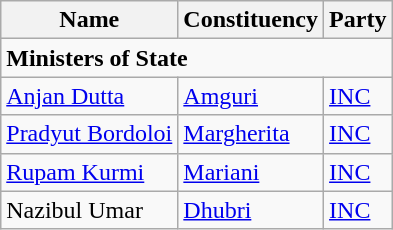<table class="wikitable">
<tr>
<th>Name</th>
<th>Constituency</th>
<th>Party</th>
</tr>
<tr>
<td colspan="3"><strong>Ministers of State</strong></td>
</tr>
<tr>
<td><a href='#'>Anjan Dutta</a></td>
<td><a href='#'>Amguri</a></td>
<td><a href='#'>INC</a></td>
</tr>
<tr>
<td><a href='#'>Pradyut Bordoloi</a></td>
<td><a href='#'>Margherita</a></td>
<td><a href='#'>INC</a></td>
</tr>
<tr>
<td><a href='#'>Rupam Kurmi</a></td>
<td><a href='#'>Mariani</a></td>
<td><a href='#'>INC</a></td>
</tr>
<tr>
<td>Nazibul Umar</td>
<td><a href='#'>Dhubri</a></td>
<td><a href='#'>INC</a></td>
</tr>
</table>
